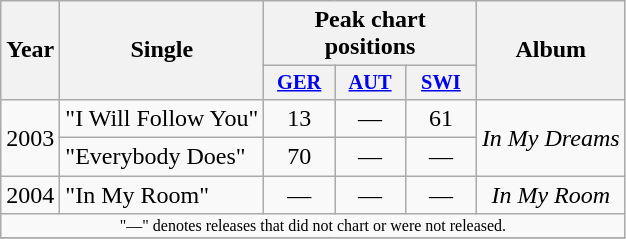<table class="wikitable" style="text-align:center;">
<tr>
<th rowspan="2">Year</th>
<th rowspan="2">Single</th>
<th colspan="3">Peak chart positions</th>
<th rowspan="2">Album</th>
</tr>
<tr>
<th style="width:3em;font-size:85%"><a href='#'>GER</a></th>
<th style="width:3em;font-size:85%"><a href='#'>AUT</a></th>
<th style="width:3em;font-size:85%"><a href='#'>SWI</a></th>
</tr>
<tr>
<td rowspan="2">2003</td>
<td align="left">"I Will Follow You"</td>
<td>13</td>
<td>—</td>
<td>61</td>
<td align="center" rowspan="2"><em>In My Dreams</em></td>
</tr>
<tr>
<td align="left">"Everybody Does"</td>
<td>70</td>
<td>—</td>
<td>—</td>
</tr>
<tr>
<td rowspan="1">2004</td>
<td align="left">"In My Room"</td>
<td>—</td>
<td>—</td>
<td>—</td>
<td align="center" rowspan="1"><em>In My Room</em></td>
</tr>
<tr>
<td align="center" colspan="16" style="font-size: 8pt">"—" denotes releases that did not chart or were not released.</td>
</tr>
<tr>
</tr>
</table>
